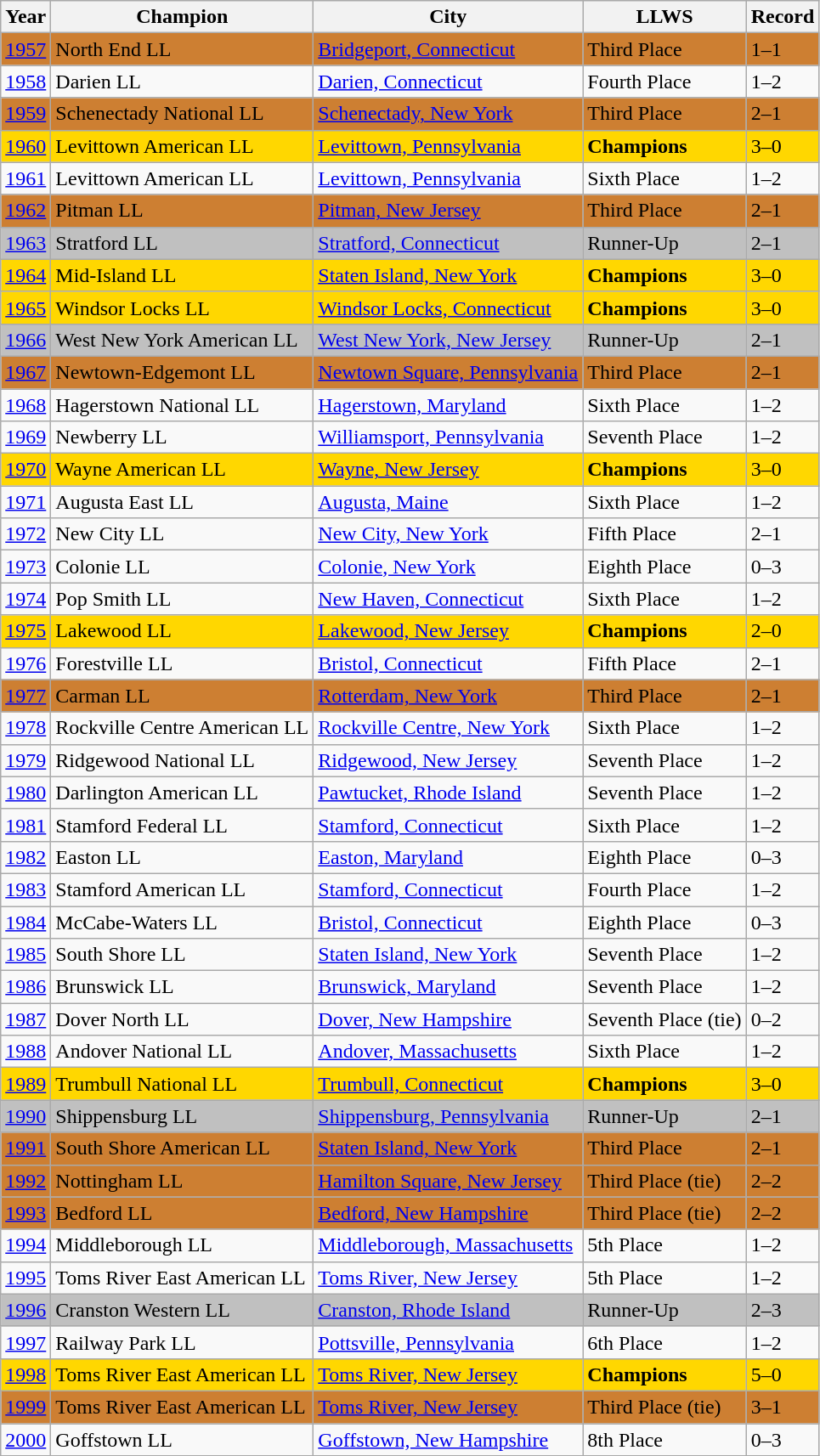<table class="wikitable">
<tr>
<th>Year</th>
<th>Champion</th>
<th>City</th>
<th>LLWS</th>
<th>Record</th>
</tr>
<tr style="background:#cd7f32;">
<td><a href='#'>1957</a></td>
<td>North End LL</td>
<td> <a href='#'>Bridgeport, Connecticut</a></td>
<td>Third Place</td>
<td>1–1</td>
</tr>
<tr>
<td><a href='#'>1958</a></td>
<td>Darien LL</td>
<td> <a href='#'>Darien, Connecticut</a></td>
<td>Fourth Place</td>
<td>1–2</td>
</tr>
<tr style="background:#cd7f32;">
<td><a href='#'>1959</a></td>
<td>Schenectady National LL</td>
<td> <a href='#'>Schenectady, New York</a></td>
<td>Third Place</td>
<td>2–1</td>
</tr>
<tr style="background:gold;">
<td><a href='#'>1960</a></td>
<td>Levittown American LL</td>
<td> <a href='#'>Levittown, Pennsylvania</a></td>
<td><strong>Champions</strong></td>
<td>3–0</td>
</tr>
<tr>
<td><a href='#'>1961</a></td>
<td>Levittown American LL</td>
<td> <a href='#'>Levittown, Pennsylvania</a></td>
<td>Sixth Place</td>
<td>1–2</td>
</tr>
<tr style="background:#cd7f32;">
<td><a href='#'>1962</a></td>
<td>Pitman LL</td>
<td> <a href='#'>Pitman, New Jersey</a></td>
<td>Third Place</td>
<td>2–1</td>
</tr>
<tr style="background:silver;">
<td><a href='#'>1963</a></td>
<td>Stratford LL</td>
<td> <a href='#'>Stratford, Connecticut</a></td>
<td>Runner-Up</td>
<td>2–1</td>
</tr>
<tr style="background:gold;">
<td><a href='#'>1964</a></td>
<td>Mid-Island LL</td>
<td> <a href='#'>Staten Island, New York</a></td>
<td><strong>Champions</strong></td>
<td>3–0</td>
</tr>
<tr style="background:gold;">
<td><a href='#'>1965</a></td>
<td>Windsor Locks LL</td>
<td> <a href='#'>Windsor Locks, Connecticut</a></td>
<td><strong>Champions</strong></td>
<td>3–0</td>
</tr>
<tr style="background:silver;">
<td><a href='#'>1966</a></td>
<td>West New York American LL</td>
<td> <a href='#'>West New York, New Jersey</a></td>
<td>Runner-Up</td>
<td>2–1</td>
</tr>
<tr style="background:#cd7f32;">
<td><a href='#'>1967</a></td>
<td>Newtown-Edgemont LL</td>
<td> <a href='#'>Newtown Square, Pennsylvania</a></td>
<td>Third Place</td>
<td>2–1</td>
</tr>
<tr>
<td><a href='#'>1968</a></td>
<td>Hagerstown National LL</td>
<td> <a href='#'>Hagerstown, Maryland</a></td>
<td>Sixth Place</td>
<td>1–2</td>
</tr>
<tr>
<td><a href='#'>1969</a></td>
<td>Newberry LL</td>
<td> <a href='#'>Williamsport, Pennsylvania</a></td>
<td>Seventh Place</td>
<td>1–2</td>
</tr>
<tr style="background:gold;">
<td><a href='#'>1970</a></td>
<td>Wayne American LL</td>
<td> <a href='#'>Wayne, New Jersey</a></td>
<td><strong>Champions</strong></td>
<td>3–0</td>
</tr>
<tr>
<td><a href='#'>1971</a></td>
<td>Augusta East LL</td>
<td> <a href='#'>Augusta, Maine</a></td>
<td>Sixth Place</td>
<td>1–2</td>
</tr>
<tr>
<td><a href='#'>1972</a></td>
<td>New City LL</td>
<td> <a href='#'>New City, New York</a></td>
<td>Fifth Place</td>
<td>2–1</td>
</tr>
<tr>
<td><a href='#'>1973</a></td>
<td>Colonie LL</td>
<td> <a href='#'>Colonie, New York</a></td>
<td>Eighth Place</td>
<td>0–3</td>
</tr>
<tr>
<td><a href='#'>1974</a></td>
<td>Pop Smith LL</td>
<td> <a href='#'>New Haven, Connecticut</a></td>
<td>Sixth Place</td>
<td>1–2</td>
</tr>
<tr style="background:gold;">
<td><a href='#'>1975</a></td>
<td>Lakewood LL</td>
<td> <a href='#'>Lakewood, New Jersey</a></td>
<td><strong>Champions</strong></td>
<td>2–0</td>
</tr>
<tr>
<td><a href='#'>1976</a></td>
<td>Forestville LL</td>
<td> <a href='#'>Bristol, Connecticut</a></td>
<td>Fifth Place</td>
<td>2–1</td>
</tr>
<tr style="background:#cd7f32;">
<td><a href='#'>1977</a></td>
<td>Carman LL</td>
<td> <a href='#'>Rotterdam, New York</a></td>
<td>Third Place</td>
<td>2–1</td>
</tr>
<tr>
<td><a href='#'>1978</a></td>
<td>Rockville Centre American LL</td>
<td> <a href='#'>Rockville Centre, New York</a></td>
<td>Sixth Place</td>
<td>1–2</td>
</tr>
<tr>
<td><a href='#'>1979</a></td>
<td>Ridgewood National LL</td>
<td> <a href='#'>Ridgewood, New Jersey</a></td>
<td>Seventh Place</td>
<td>1–2</td>
</tr>
<tr>
<td><a href='#'>1980</a></td>
<td>Darlington American LL</td>
<td> <a href='#'>Pawtucket, Rhode Island</a></td>
<td>Seventh Place</td>
<td>1–2</td>
</tr>
<tr>
<td><a href='#'>1981</a></td>
<td>Stamford Federal LL</td>
<td> <a href='#'>Stamford, Connecticut</a></td>
<td>Sixth Place</td>
<td>1–2</td>
</tr>
<tr>
<td><a href='#'>1982</a></td>
<td>Easton LL</td>
<td> <a href='#'>Easton, Maryland</a></td>
<td>Eighth Place</td>
<td>0–3</td>
</tr>
<tr>
<td><a href='#'>1983</a></td>
<td>Stamford American LL</td>
<td> <a href='#'>Stamford, Connecticut</a></td>
<td>Fourth Place</td>
<td>1–2</td>
</tr>
<tr>
<td><a href='#'>1984</a></td>
<td>McCabe-Waters LL</td>
<td> <a href='#'>Bristol, Connecticut</a></td>
<td>Eighth Place</td>
<td>0–3</td>
</tr>
<tr>
<td><a href='#'>1985</a></td>
<td>South Shore LL</td>
<td> <a href='#'>Staten Island, New York</a></td>
<td>Seventh Place</td>
<td>1–2</td>
</tr>
<tr>
<td><a href='#'>1986</a></td>
<td>Brunswick LL</td>
<td> <a href='#'>Brunswick, Maryland</a></td>
<td>Seventh Place</td>
<td>1–2</td>
</tr>
<tr>
<td><a href='#'>1987</a></td>
<td>Dover North LL</td>
<td> <a href='#'>Dover, New Hampshire</a></td>
<td>Seventh Place (tie)</td>
<td>0–2</td>
</tr>
<tr>
<td><a href='#'>1988</a></td>
<td>Andover National LL</td>
<td> <a href='#'>Andover, Massachusetts</a></td>
<td>Sixth Place</td>
<td>1–2</td>
</tr>
<tr style="background:gold;">
<td><a href='#'>1989</a></td>
<td>Trumbull National LL</td>
<td> <a href='#'>Trumbull, Connecticut</a></td>
<td><strong>Champions</strong></td>
<td>3–0</td>
</tr>
<tr style="background:silver;">
<td><a href='#'>1990</a></td>
<td>Shippensburg LL</td>
<td> <a href='#'>Shippensburg, Pennsylvania</a></td>
<td>Runner-Up</td>
<td>2–1</td>
</tr>
<tr style="background:#cd7f32;">
<td><a href='#'>1991</a></td>
<td>South Shore American LL</td>
<td> <a href='#'>Staten Island, New York</a></td>
<td>Third Place</td>
<td>2–1</td>
</tr>
<tr style="background:#cd7f32;">
<td><a href='#'>1992</a></td>
<td>Nottingham LL</td>
<td> <a href='#'>Hamilton Square, New Jersey</a></td>
<td>Third Place (tie)</td>
<td>2–2</td>
</tr>
<tr style="background:#cd7f32;">
<td><a href='#'>1993</a></td>
<td>Bedford LL</td>
<td> <a href='#'>Bedford, New Hampshire</a></td>
<td>Third Place (tie)</td>
<td>2–2</td>
</tr>
<tr>
<td><a href='#'>1994</a></td>
<td>Middleborough LL</td>
<td> <a href='#'>Middleborough, Massachusetts</a></td>
<td>5th Place</td>
<td>1–2</td>
</tr>
<tr>
<td><a href='#'>1995</a></td>
<td>Toms River East American LL</td>
<td> <a href='#'>Toms River, New Jersey</a></td>
<td>5th Place</td>
<td>1–2</td>
</tr>
<tr style="background:silver;">
<td><a href='#'>1996</a></td>
<td>Cranston Western LL</td>
<td> <a href='#'>Cranston, Rhode Island</a></td>
<td>Runner-Up</td>
<td>2–3</td>
</tr>
<tr>
<td><a href='#'>1997</a></td>
<td>Railway Park LL</td>
<td> <a href='#'>Pottsville, Pennsylvania</a></td>
<td>6th Place</td>
<td>1–2</td>
</tr>
<tr style="background:gold;">
<td><a href='#'>1998</a></td>
<td>Toms River East American LL</td>
<td> <a href='#'>Toms River, New Jersey</a></td>
<td><strong>Champions</strong></td>
<td>5–0</td>
</tr>
<tr style="background:#cd7f32;">
<td><a href='#'>1999</a></td>
<td>Toms River East American LL</td>
<td> <a href='#'>Toms River, New Jersey</a></td>
<td>Third Place (tie)</td>
<td>3–1</td>
</tr>
<tr>
<td><a href='#'>2000</a></td>
<td>Goffstown LL</td>
<td> <a href='#'>Goffstown, New Hampshire</a></td>
<td>8th Place</td>
<td>0–3</td>
</tr>
</table>
